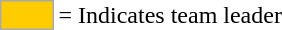<table>
<tr>
<td style="background-color:#FFCC00; border:1px solid #aaaaaa; width:2em;"></td>
<td>= Indicates team leader</td>
</tr>
</table>
